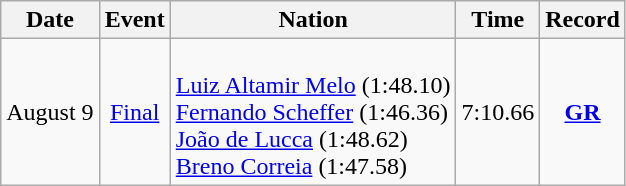<table class="wikitable" style="text-align:center">
<tr>
<th>Date</th>
<th>Event</th>
<th>Nation</th>
<th>Time</th>
<th>Record</th>
</tr>
<tr>
<td>August 9</td>
<td><a href='#'>Final</a></td>
<td align="left"><br><a href='#'>Luiz Altamir Melo</a> (1:48.10)<br><a href='#'>Fernando Scheffer</a> (1:46.36)<br><a href='#'>João de Lucca</a> (1:48.62)<br><a href='#'>Breno Correia</a> (1:47.58)</td>
<td>7:10.66</td>
<td><strong><a href='#'>GR</a></strong></td>
</tr>
</table>
